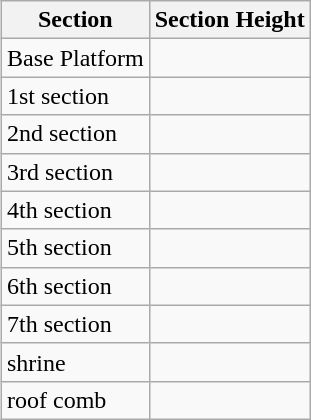<table class="wikitable" style="float:right;margin:.5em"  border="1">
<tr>
<th>Section</th>
<th>Section Height</th>
</tr>
<tr>
<td>Base Platform</td>
<td></td>
</tr>
<tr>
<td>1st section</td>
<td></td>
</tr>
<tr>
<td>2nd section</td>
<td></td>
</tr>
<tr>
<td>3rd section</td>
<td></td>
</tr>
<tr>
<td>4th section</td>
<td></td>
</tr>
<tr>
<td>5th section</td>
<td></td>
</tr>
<tr>
<td>6th section</td>
<td></td>
</tr>
<tr>
<td>7th section</td>
<td></td>
</tr>
<tr>
<td>shrine</td>
<td></td>
</tr>
<tr>
<td>roof comb</td>
<td></td>
</tr>
</table>
